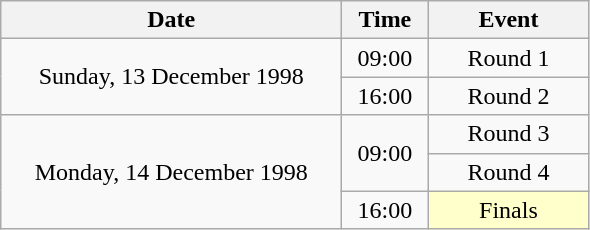<table class = "wikitable" style="text-align:center;">
<tr>
<th width=220>Date</th>
<th width=50>Time</th>
<th width=100>Event</th>
</tr>
<tr>
<td rowspan=2>Sunday, 13 December 1998</td>
<td>09:00</td>
<td>Round 1</td>
</tr>
<tr>
<td>16:00</td>
<td>Round 2</td>
</tr>
<tr>
<td rowspan=3>Monday, 14 December 1998</td>
<td rowspan=2>09:00</td>
<td>Round 3</td>
</tr>
<tr>
<td>Round 4</td>
</tr>
<tr>
<td>16:00</td>
<td bgcolor=ffffcc>Finals</td>
</tr>
</table>
